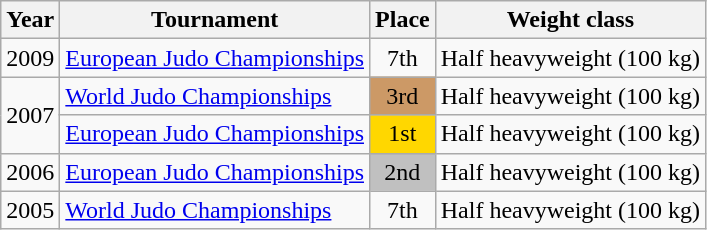<table class=wikitable>
<tr>
<th>Year</th>
<th>Tournament</th>
<th>Place</th>
<th>Weight class</th>
</tr>
<tr>
<td>2009</td>
<td><a href='#'>European Judo Championships</a></td>
<td align="center">7th</td>
<td>Half heavyweight (100 kg)</td>
</tr>
<tr>
<td rowspan=2>2007</td>
<td><a href='#'>World Judo Championships</a></td>
<td bgcolor="cc9966" align="center">3rd</td>
<td>Half heavyweight (100 kg)</td>
</tr>
<tr>
<td><a href='#'>European Judo Championships</a></td>
<td bgcolor="gold" align="center">1st</td>
<td>Half heavyweight (100 kg)</td>
</tr>
<tr>
<td>2006</td>
<td><a href='#'>European Judo Championships</a></td>
<td bgcolor="silver" align="center">2nd</td>
<td>Half heavyweight (100 kg)</td>
</tr>
<tr>
<td>2005</td>
<td><a href='#'>World Judo Championships</a></td>
<td align="center">7th</td>
<td>Half heavyweight (100 kg)</td>
</tr>
</table>
